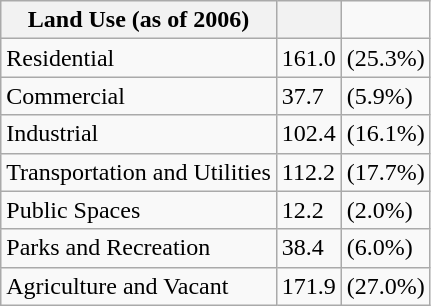<table class="wikitable" border="1">
<tr>
<th>Land Use (as of 2006)</th>
<th></th>
</tr>
<tr>
<td>Residential</td>
<td>161.0</td>
<td>(25.3%)</td>
</tr>
<tr>
<td>Commercial</td>
<td>37.7</td>
<td>(5.9%)</td>
</tr>
<tr>
<td>Industrial</td>
<td>102.4</td>
<td>(16.1%)</td>
</tr>
<tr>
<td>Transportation and Utilities</td>
<td>112.2</td>
<td>(17.7%)</td>
</tr>
<tr>
<td>Public Spaces</td>
<td>12.2</td>
<td>(2.0%)</td>
</tr>
<tr>
<td>Parks and Recreation</td>
<td>38.4</td>
<td>(6.0%)</td>
</tr>
<tr>
<td>Agriculture and Vacant</td>
<td>171.9</td>
<td>(27.0%)</td>
</tr>
</table>
